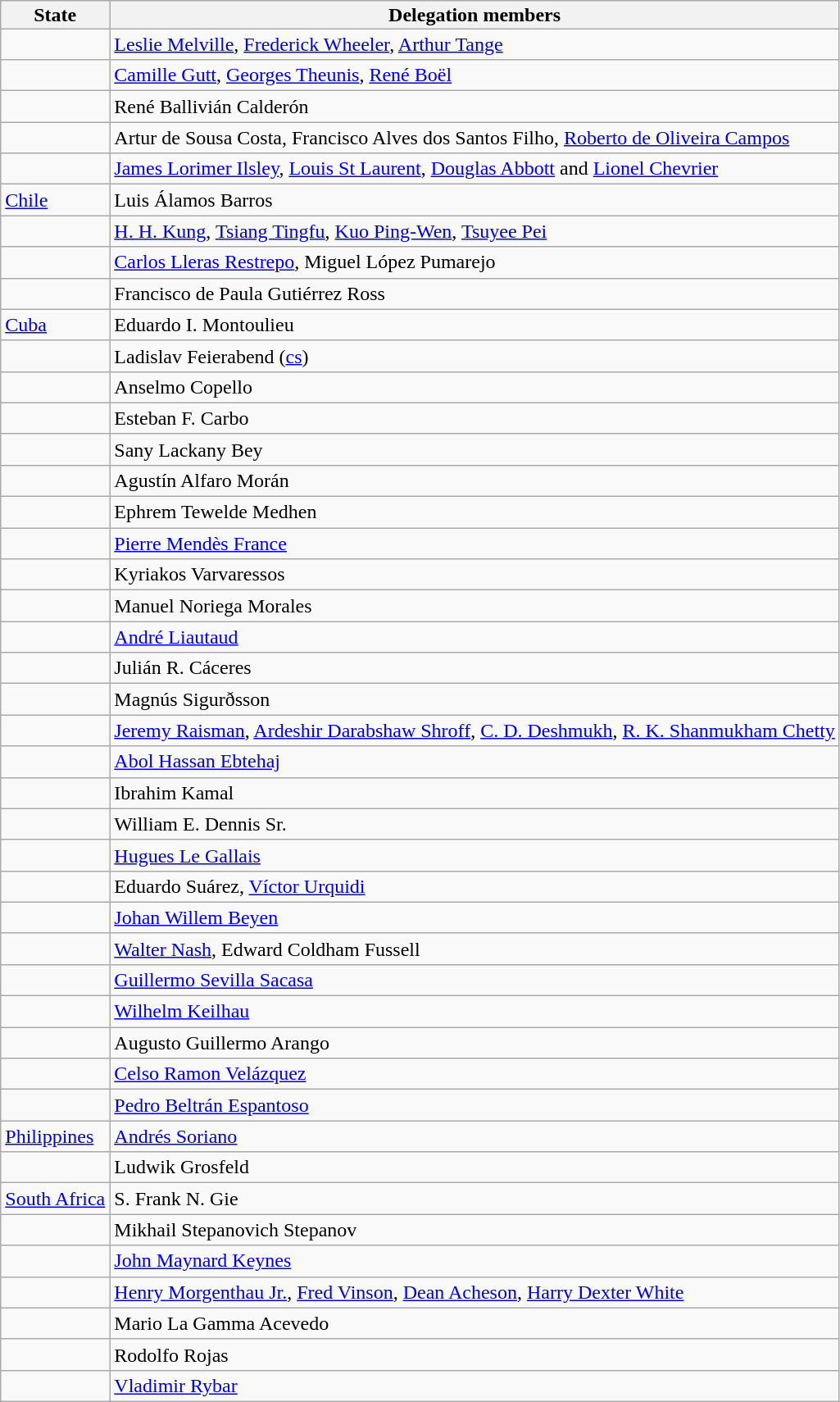<table class="wikitable sortable">
<tr>
<th style="line-height:95%">State<br></th>
<th style="line-height:95%">Delegation members</th>
</tr>
<tr>
<td></td>
<td><a href='#'>Leslie Melville</a>, <a href='#'>Frederick Wheeler</a>, <a href='#'>Arthur Tange</a></td>
</tr>
<tr>
<td></td>
<td><a href='#'>Camille Gutt</a>, <a href='#'>Georges Theunis</a>, <a href='#'>René Boël</a></td>
</tr>
<tr>
<td></td>
<td>René Ballivián Calderón</td>
</tr>
<tr>
<td></td>
<td>Artur de Sousa Costa, Francisco Alves dos Santos Filho, <a href='#'>Roberto de Oliveira Campos</a></td>
</tr>
<tr>
<td></td>
<td><a href='#'>James Lorimer Ilsley</a>, <a href='#'>Louis St Laurent</a>, <a href='#'>Douglas Abbott</a> and <a href='#'>Lionel Chevrier</a></td>
</tr>
<tr>
<td> <a href='#'>Chile</a></td>
<td>Luis Álamos Barros</td>
</tr>
<tr>
<td></td>
<td><a href='#'>H. H. Kung</a>, <a href='#'>Tsiang Tingfu</a>, <a href='#'>Kuo Ping-Wen</a>, <a href='#'>Tsuyee Pei</a></td>
</tr>
<tr>
<td></td>
<td><a href='#'>Carlos Lleras Restrepo</a>, Miguel López Pumarejo</td>
</tr>
<tr>
<td></td>
<td>Francisco de Paula Gutiérrez Ross</td>
</tr>
<tr>
<td> <a href='#'>Cuba</a></td>
<td>Eduardo I. Montoulieu</td>
</tr>
<tr>
<td></td>
<td>Ladislav Feierabend (<a href='#'>cs</a>)</td>
</tr>
<tr>
<td></td>
<td>Anselmo Copello</td>
</tr>
<tr>
<td></td>
<td>Esteban F. Carbo</td>
</tr>
<tr>
<td></td>
<td>Sany Lackany Bey</td>
</tr>
<tr>
<td></td>
<td>Agustín Alfaro Morán</td>
</tr>
<tr>
<td></td>
<td>Ephrem Tewelde Medhen</td>
</tr>
<tr>
<td></td>
<td><a href='#'>Pierre Mendès France</a></td>
</tr>
<tr>
<td></td>
<td>Kyriakos Varvaressos</td>
</tr>
<tr>
<td></td>
<td>Manuel Noriega Morales</td>
</tr>
<tr>
<td></td>
<td><a href='#'>André Liautaud</a></td>
</tr>
<tr>
<td></td>
<td>Julián R. Cáceres</td>
</tr>
<tr>
<td></td>
<td>Magnús Sigurðsson</td>
</tr>
<tr>
<td></td>
<td><a href='#'>Jeremy Raisman</a>, <a href='#'>Ardeshir Darabshaw Shroff</a>, <a href='#'>C. D. Deshmukh</a>, <a href='#'>R. K. Shanmukham Chetty</a></td>
</tr>
<tr>
<td></td>
<td><a href='#'>Abol Hassan Ebtehaj</a></td>
</tr>
<tr>
<td></td>
<td>Ibrahim Kamal</td>
</tr>
<tr>
<td></td>
<td>William E. Dennis Sr.</td>
</tr>
<tr>
<td></td>
<td><a href='#'>Hugues Le Gallais</a></td>
</tr>
<tr>
<td></td>
<td>Eduardo Suárez, <a href='#'>Víctor Urquidi</a></td>
</tr>
<tr>
<td></td>
<td><a href='#'>Johan Willem Beyen</a></td>
</tr>
<tr>
<td></td>
<td><a href='#'>Walter Nash</a>, Edward Coldham Fussell</td>
</tr>
<tr>
<td></td>
<td><a href='#'>Guillermo Sevilla Sacasa</a></td>
</tr>
<tr>
<td></td>
<td><a href='#'>Wilhelm Keilhau</a></td>
</tr>
<tr>
<td></td>
<td>Augusto Guillermo Arango</td>
</tr>
<tr>
<td></td>
<td><a href='#'>Celso Ramon Velázquez</a></td>
</tr>
<tr>
<td></td>
<td><a href='#'>Pedro Beltrán Espantoso</a></td>
</tr>
<tr>
<td> <a href='#'>Philippines</a></td>
<td><a href='#'>Andrés Soriano</a></td>
</tr>
<tr>
<td></td>
<td>Ludwik Grosfeld</td>
</tr>
<tr>
<td> <a href='#'>South Africa</a></td>
<td>S. Frank N. Gie</td>
</tr>
<tr>
<td></td>
<td>Mikhail Stepanovich Stepanov</td>
</tr>
<tr>
<td></td>
<td><a href='#'>John Maynard Keynes</a></td>
</tr>
<tr>
<td></td>
<td><a href='#'>Henry Morgenthau Jr.</a>, <a href='#'>Fred Vinson</a>, <a href='#'>Dean Acheson</a>, <a href='#'>Harry Dexter White</a></td>
</tr>
<tr>
<td></td>
<td>Mario La Gamma Acevedo</td>
</tr>
<tr>
<td></td>
<td>Rodolfo Rojas</td>
</tr>
<tr>
<td></td>
<td><a href='#'>Vladimir Rybar</a></td>
</tr>
</table>
